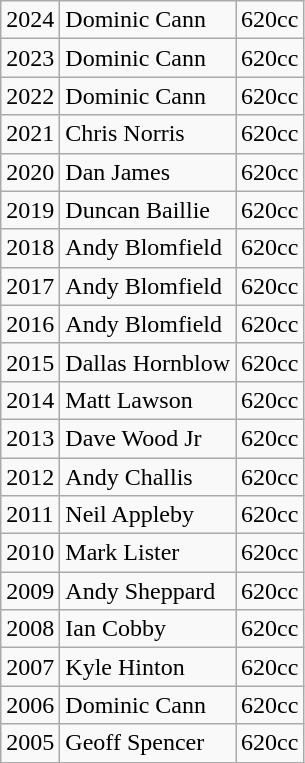<table class="wikitable">
<tr>
<td>2024</td>
<td>Dominic Cann</td>
<td>620cc</td>
</tr>
<tr>
<td>2023</td>
<td>Dominic Cann</td>
<td>620cc</td>
</tr>
<tr>
<td>2022</td>
<td>Dominic Cann</td>
<td>620cc</td>
</tr>
<tr>
<td>2021</td>
<td>Chris Norris</td>
<td>620cc</td>
</tr>
<tr>
<td>2020</td>
<td>Dan James</td>
<td>620cc</td>
</tr>
<tr>
<td>2019</td>
<td>Duncan Baillie</td>
<td>620cc</td>
</tr>
<tr>
<td>2018</td>
<td>Andy Blomfield</td>
<td>620cc</td>
</tr>
<tr>
<td>2017</td>
<td>Andy Blomfield</td>
<td>620cc</td>
</tr>
<tr>
<td>2016</td>
<td>Andy Blomfield</td>
<td>620cc</td>
</tr>
<tr>
<td>2015</td>
<td>Dallas Hornblow</td>
<td>620cc</td>
</tr>
<tr>
<td>2014</td>
<td>Matt Lawson</td>
<td>620cc</td>
</tr>
<tr>
<td>2013</td>
<td>Dave Wood Jr</td>
<td>620cc</td>
</tr>
<tr>
<td>2012</td>
<td>Andy Challis</td>
<td>620cc</td>
</tr>
<tr>
<td>2011</td>
<td>Neil Appleby</td>
<td>620cc</td>
</tr>
<tr>
<td>2010</td>
<td>Mark Lister</td>
<td>620cc</td>
</tr>
<tr>
<td>2009</td>
<td>Andy Sheppard</td>
<td>620cc</td>
</tr>
<tr>
<td>2008</td>
<td>Ian Cobby</td>
<td>620cc</td>
</tr>
<tr>
<td>2007</td>
<td>Kyle Hinton</td>
<td>620cc</td>
</tr>
<tr>
<td>2006</td>
<td>Dominic Cann</td>
<td>620cc</td>
</tr>
<tr>
<td>2005</td>
<td>Geoff Spencer</td>
<td>620cc</td>
</tr>
</table>
